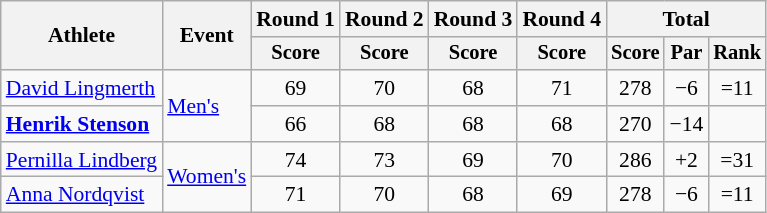<table class=wikitable style="font-size:90%;">
<tr>
<th rowspan=2>Athlete</th>
<th rowspan=2>Event</th>
<th>Round 1</th>
<th>Round 2</th>
<th>Round 3</th>
<th>Round 4</th>
<th colspan=3>Total</th>
</tr>
<tr style="font-size:95%">
<th>Score</th>
<th>Score</th>
<th>Score</th>
<th>Score</th>
<th>Score</th>
<th>Par</th>
<th>Rank</th>
</tr>
<tr align=center>
<td align=left><a href='#'>David Lingmerth</a></td>
<td align=left rowspan=2><a href='#'>Men's</a></td>
<td>69</td>
<td>70</td>
<td>68</td>
<td>71</td>
<td>278</td>
<td>−6</td>
<td>=11</td>
</tr>
<tr align=center>
<td align=left><strong><a href='#'>Henrik Stenson</a></strong></td>
<td>66</td>
<td>68</td>
<td>68</td>
<td>68</td>
<td>270</td>
<td>−14</td>
<td></td>
</tr>
<tr align=center>
<td align=left><a href='#'>Pernilla Lindberg</a></td>
<td align=left rowspan=2><a href='#'>Women's</a></td>
<td>74</td>
<td>73</td>
<td>69</td>
<td>70</td>
<td>286</td>
<td>+2</td>
<td>=31</td>
</tr>
<tr align=center>
<td align=left><a href='#'>Anna Nordqvist</a></td>
<td>71</td>
<td>70</td>
<td>68</td>
<td>69</td>
<td>278</td>
<td>−6</td>
<td>=11</td>
</tr>
</table>
